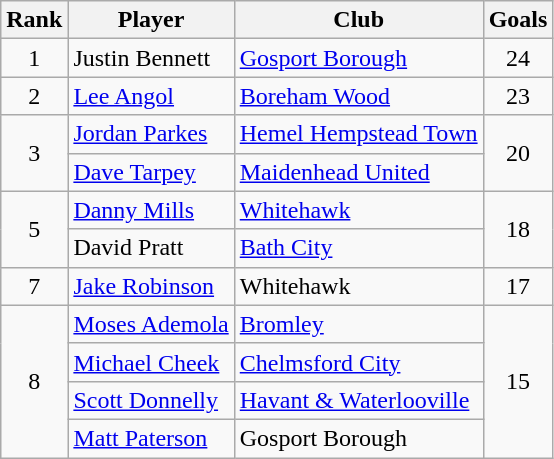<table class="wikitable" style="text-align:center">
<tr>
<th>Rank</th>
<th>Player</th>
<th>Club</th>
<th>Goals</th>
</tr>
<tr>
<td>1</td>
<td align="left">Justin Bennett</td>
<td align="left"><a href='#'>Gosport Borough</a></td>
<td>24</td>
</tr>
<tr>
<td>2</td>
<td align="left"><a href='#'>Lee Angol</a></td>
<td align="left"><a href='#'>Boreham Wood</a></td>
<td>23</td>
</tr>
<tr>
<td rowspan="2">3</td>
<td align="left"><a href='#'>Jordan Parkes</a></td>
<td align="left"><a href='#'>Hemel Hempstead Town</a></td>
<td rowspan="2">20</td>
</tr>
<tr>
<td align="left"><a href='#'>Dave Tarpey</a></td>
<td align="left"><a href='#'>Maidenhead United</a></td>
</tr>
<tr>
<td rowspan="2">5</td>
<td align="left"><a href='#'>Danny Mills</a></td>
<td align="left"><a href='#'>Whitehawk</a></td>
<td rowspan="2">18</td>
</tr>
<tr>
<td align="left">David Pratt</td>
<td align="left"><a href='#'>Bath City</a></td>
</tr>
<tr>
<td>7</td>
<td align="left"><a href='#'>Jake Robinson</a></td>
<td align="left">Whitehawk</td>
<td>17</td>
</tr>
<tr>
<td rowspan="4">8</td>
<td align="left"><a href='#'>Moses Ademola</a></td>
<td align="left"><a href='#'>Bromley</a></td>
<td rowspan="4">15</td>
</tr>
<tr>
<td align="left"><a href='#'>Michael Cheek</a></td>
<td align="left"><a href='#'>Chelmsford City</a></td>
</tr>
<tr>
<td align="left"><a href='#'>Scott Donnelly</a></td>
<td align="left"><a href='#'>Havant & Waterlooville</a></td>
</tr>
<tr>
<td align="left"><a href='#'>Matt Paterson</a></td>
<td align="left">Gosport Borough</td>
</tr>
</table>
